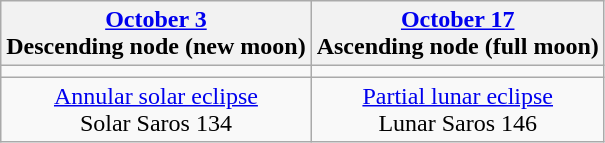<table class="wikitable">
<tr>
<th><a href='#'>October 3</a><br>Descending node (new moon)<br></th>
<th><a href='#'>October 17</a><br>Ascending node (full moon)<br></th>
</tr>
<tr>
<td></td>
<td></td>
</tr>
<tr align=center>
<td><a href='#'>Annular solar eclipse</a><br>Solar Saros 134</td>
<td><a href='#'>Partial lunar eclipse</a><br>Lunar Saros 146</td>
</tr>
</table>
